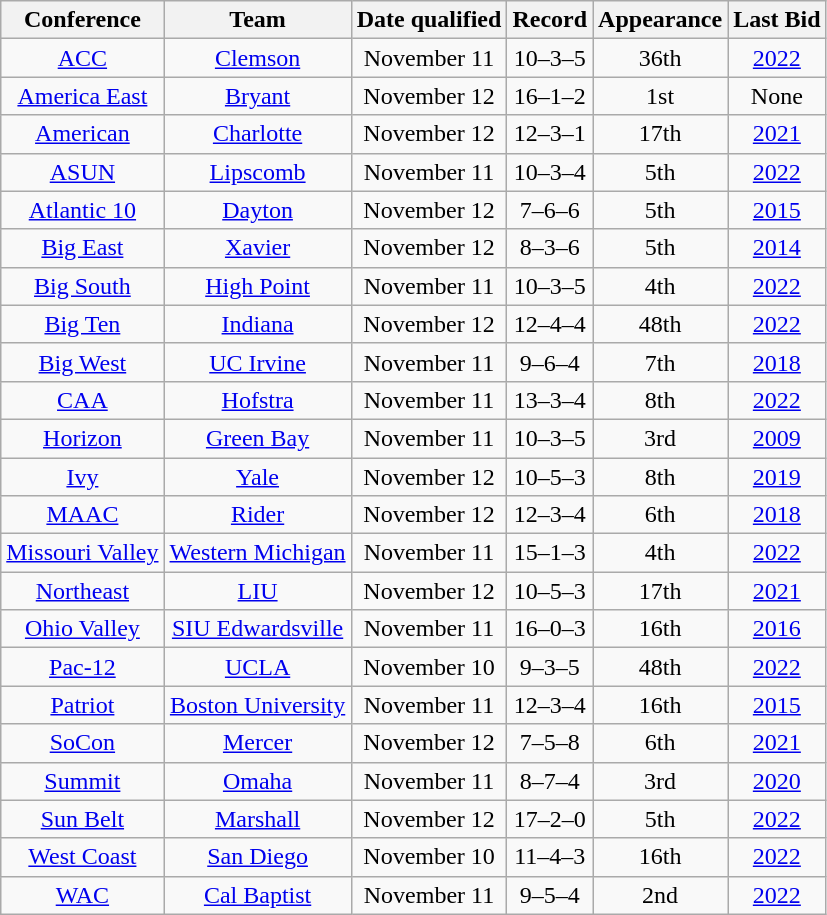<table class="wikitable sortable" style="text-align: center;">
<tr>
<th scope="col">Conference</th>
<th scope="col">Team</th>
<th scope="col">Date qualified</th>
<th scope="col" data-sort-type="number">Record</th>
<th scope="col">Appearance</th>
<th scope="col">Last Bid</th>
</tr>
<tr>
<td><a href='#'>ACC</a></td>
<td><a href='#'>Clemson</a></td>
<td>November 11</td>
<td>10–3–5</td>
<td>36th</td>
<td><a href='#'>2022</a></td>
</tr>
<tr>
<td><a href='#'>America East</a></td>
<td><a href='#'>Bryant</a></td>
<td>November 12</td>
<td>16–1–2</td>
<td>1st</td>
<td>None</td>
</tr>
<tr>
<td><a href='#'>American</a></td>
<td><a href='#'>Charlotte</a></td>
<td>November 12</td>
<td>12–3–1</td>
<td>17th</td>
<td><a href='#'>2021</a></td>
</tr>
<tr>
<td><a href='#'>ASUN</a></td>
<td><a href='#'>Lipscomb</a></td>
<td>November 11</td>
<td>10–3–4</td>
<td>5th</td>
<td><a href='#'>2022</a></td>
</tr>
<tr>
<td><a href='#'>Atlantic 10</a></td>
<td><a href='#'>Dayton</a></td>
<td>November 12</td>
<td>7–6–6</td>
<td>5th</td>
<td><a href='#'>2015</a></td>
</tr>
<tr>
<td><a href='#'>Big East</a></td>
<td><a href='#'>Xavier</a></td>
<td>November 12</td>
<td>8–3–6</td>
<td>5th</td>
<td><a href='#'>2014</a></td>
</tr>
<tr>
<td><a href='#'>Big South</a></td>
<td><a href='#'>High Point</a></td>
<td>November 11</td>
<td>10–3–5</td>
<td>4th</td>
<td><a href='#'>2022</a></td>
</tr>
<tr>
<td><a href='#'>Big Ten</a></td>
<td><a href='#'>Indiana</a></td>
<td>November 12</td>
<td>12–4–4</td>
<td>48th</td>
<td><a href='#'>2022</a></td>
</tr>
<tr>
<td><a href='#'>Big West</a></td>
<td><a href='#'>UC Irvine</a></td>
<td>November 11</td>
<td>9–6–4</td>
<td>7th</td>
<td><a href='#'>2018</a></td>
</tr>
<tr>
<td><a href='#'>CAA</a></td>
<td><a href='#'>Hofstra</a></td>
<td>November 11</td>
<td>13–3–4</td>
<td>8th</td>
<td><a href='#'>2022</a></td>
</tr>
<tr>
<td><a href='#'>Horizon</a></td>
<td><a href='#'>Green Bay</a></td>
<td>November 11</td>
<td>10–3–5</td>
<td>3rd</td>
<td><a href='#'>2009</a></td>
</tr>
<tr>
<td><a href='#'>Ivy</a></td>
<td><a href='#'>Yale</a></td>
<td>November 12</td>
<td>10–5–3</td>
<td>8th</td>
<td><a href='#'>2019</a></td>
</tr>
<tr>
<td><a href='#'>MAAC</a></td>
<td><a href='#'>Rider</a></td>
<td>November 12</td>
<td>12–3–4</td>
<td>6th</td>
<td><a href='#'>2018</a></td>
</tr>
<tr>
<td><a href='#'>Missouri Valley</a></td>
<td><a href='#'>Western Michigan</a></td>
<td>November 11</td>
<td>15–1–3</td>
<td>4th</td>
<td><a href='#'>2022</a></td>
</tr>
<tr>
<td><a href='#'>Northeast</a></td>
<td><a href='#'>LIU</a></td>
<td>November 12</td>
<td>10–5–3</td>
<td>17th</td>
<td><a href='#'>2021</a></td>
</tr>
<tr>
<td><a href='#'>Ohio Valley</a></td>
<td><a href='#'>SIU Edwardsville</a></td>
<td>November 11</td>
<td>16–0–3</td>
<td>16th</td>
<td><a href='#'>2016</a></td>
</tr>
<tr>
<td><a href='#'>Pac-12</a></td>
<td><a href='#'>UCLA</a></td>
<td>November 10</td>
<td>9–3–5</td>
<td>48th</td>
<td><a href='#'>2022</a></td>
</tr>
<tr>
<td><a href='#'>Patriot</a></td>
<td><a href='#'>Boston University</a></td>
<td>November 11</td>
<td>12–3–4</td>
<td>16th</td>
<td><a href='#'>2015</a></td>
</tr>
<tr>
<td><a href='#'>SoCon</a></td>
<td><a href='#'>Mercer</a></td>
<td>November 12</td>
<td>7–5–8</td>
<td>6th</td>
<td><a href='#'>2021</a></td>
</tr>
<tr>
<td><a href='#'>Summit</a></td>
<td><a href='#'>Omaha</a></td>
<td>November 11</td>
<td>8–7–4</td>
<td>3rd</td>
<td><a href='#'>2020</a></td>
</tr>
<tr>
<td><a href='#'>Sun Belt</a></td>
<td><a href='#'>Marshall</a></td>
<td>November 12</td>
<td>17–2–0</td>
<td>5th</td>
<td><a href='#'>2022</a></td>
</tr>
<tr>
<td><a href='#'>West Coast</a></td>
<td><a href='#'>San Diego</a></td>
<td>November 10</td>
<td>11–4–3</td>
<td>16th</td>
<td><a href='#'>2022</a></td>
</tr>
<tr>
<td><a href='#'>WAC</a></td>
<td><a href='#'>Cal Baptist</a></td>
<td>November 11</td>
<td>9–5–4</td>
<td>2nd</td>
<td><a href='#'>2022</a></td>
</tr>
</table>
